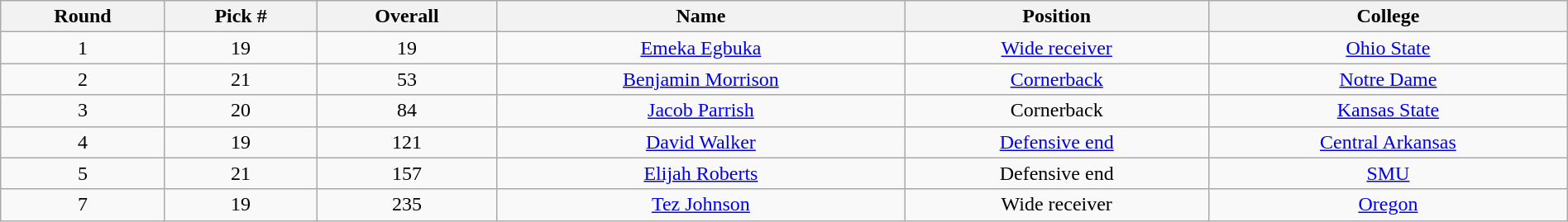<table class="wikitable sortable sortable" style="width: 100%; text-align:center">
<tr>
<th>Round</th>
<th>Pick #</th>
<th>Overall</th>
<th>Name</th>
<th>Position</th>
<th>College</th>
</tr>
<tr>
<td>1</td>
<td>19</td>
<td>19</td>
<td><a href='#'>Emeka Egbuka</a></td>
<td><a href='#'>Wide receiver</a></td>
<td><a href='#'>Ohio State</a></td>
</tr>
<tr>
<td>2</td>
<td>21</td>
<td>53</td>
<td><a href='#'>Benjamin Morrison</a></td>
<td><a href='#'>Cornerback</a></td>
<td><a href='#'>Notre Dame</a></td>
</tr>
<tr>
<td>3</td>
<td>20</td>
<td>84</td>
<td><a href='#'>Jacob Parrish</a></td>
<td>Cornerback</td>
<td><a href='#'>Kansas State</a></td>
</tr>
<tr>
<td>4</td>
<td>19</td>
<td>121</td>
<td><a href='#'>David Walker</a></td>
<td><a href='#'>Defensive end</a></td>
<td><a href='#'>Central Arkansas</a></td>
</tr>
<tr>
<td>5</td>
<td>21</td>
<td>157</td>
<td><a href='#'>Elijah Roberts</a></td>
<td>Defensive end</td>
<td><a href='#'>SMU</a></td>
</tr>
<tr>
<td>7</td>
<td>19</td>
<td>235</td>
<td><a href='#'>Tez Johnson</a></td>
<td>Wide receiver</td>
<td><a href='#'>Oregon</a></td>
</tr>
</table>
